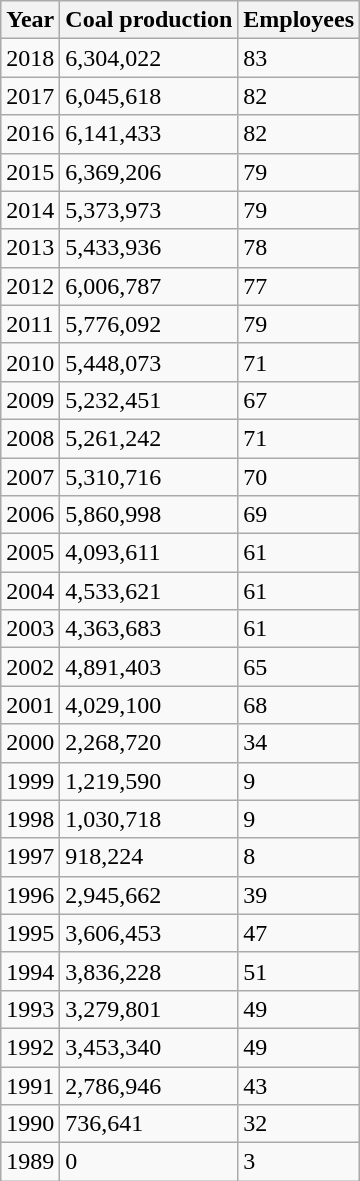<table class="wikitable sortable">
<tr>
<th>Year</th>
<th>Coal production</th>
<th>Employees</th>
</tr>
<tr>
<td>2018</td>
<td>6,304,022</td>
<td>83</td>
</tr>
<tr>
<td>2017</td>
<td>6,045,618</td>
<td>82</td>
</tr>
<tr>
<td>2016</td>
<td>6,141,433</td>
<td>82</td>
</tr>
<tr>
<td>2015</td>
<td>6,369,206</td>
<td>79</td>
</tr>
<tr>
<td>2014</td>
<td>5,373,973</td>
<td>79</td>
</tr>
<tr>
<td>2013</td>
<td>5,433,936</td>
<td>78</td>
</tr>
<tr>
<td>2012</td>
<td>6,006,787</td>
<td>77</td>
</tr>
<tr>
<td>2011</td>
<td>5,776,092</td>
<td>79</td>
</tr>
<tr>
<td>2010</td>
<td>5,448,073</td>
<td>71</td>
</tr>
<tr>
<td>2009</td>
<td>5,232,451</td>
<td>67</td>
</tr>
<tr>
<td>2008</td>
<td>5,261,242</td>
<td>71</td>
</tr>
<tr>
<td>2007</td>
<td>5,310,716</td>
<td>70</td>
</tr>
<tr>
<td>2006</td>
<td>5,860,998</td>
<td>69</td>
</tr>
<tr>
<td>2005</td>
<td>4,093,611</td>
<td>61</td>
</tr>
<tr>
<td>2004</td>
<td>4,533,621</td>
<td>61</td>
</tr>
<tr>
<td>2003</td>
<td>4,363,683</td>
<td>61</td>
</tr>
<tr>
<td>2002</td>
<td>4,891,403</td>
<td>65</td>
</tr>
<tr>
<td>2001</td>
<td>4,029,100</td>
<td>68</td>
</tr>
<tr>
<td>2000</td>
<td>2,268,720</td>
<td>34</td>
</tr>
<tr>
<td>1999</td>
<td>1,219,590</td>
<td>9</td>
</tr>
<tr>
<td>1998</td>
<td>1,030,718</td>
<td>9</td>
</tr>
<tr>
<td>1997</td>
<td>918,224</td>
<td>8</td>
</tr>
<tr>
<td>1996</td>
<td>2,945,662</td>
<td>39</td>
</tr>
<tr>
<td>1995</td>
<td>3,606,453</td>
<td>47</td>
</tr>
<tr>
<td>1994</td>
<td>3,836,228</td>
<td>51</td>
</tr>
<tr>
<td>1993</td>
<td>3,279,801</td>
<td>49</td>
</tr>
<tr>
<td>1992</td>
<td>3,453,340</td>
<td>49</td>
</tr>
<tr>
<td>1991</td>
<td>2,786,946</td>
<td>43</td>
</tr>
<tr>
<td>1990</td>
<td>736,641</td>
<td>32</td>
</tr>
<tr>
<td>1989</td>
<td>0</td>
<td>3</td>
</tr>
</table>
